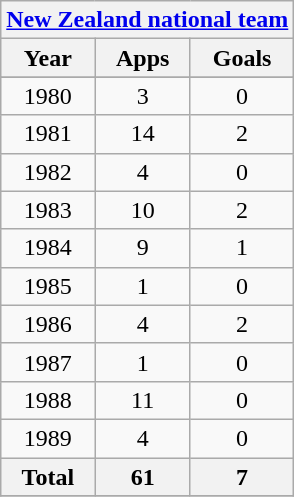<table class="wikitable" style="text-align:center">
<tr>
<th colspan=3><a href='#'>New Zealand national team</a></th>
</tr>
<tr>
<th>Year</th>
<th>Apps</th>
<th>Goals</th>
</tr>
<tr>
</tr>
<tr>
<td>1980</td>
<td>3</td>
<td>0</td>
</tr>
<tr>
<td>1981</td>
<td>14</td>
<td>2</td>
</tr>
<tr>
<td>1982</td>
<td>4</td>
<td>0</td>
</tr>
<tr>
<td>1983</td>
<td>10</td>
<td>2</td>
</tr>
<tr>
<td>1984</td>
<td>9</td>
<td>1</td>
</tr>
<tr>
<td>1985</td>
<td>1</td>
<td>0</td>
</tr>
<tr>
<td>1986</td>
<td>4</td>
<td>2</td>
</tr>
<tr>
<td>1987</td>
<td>1</td>
<td>0</td>
</tr>
<tr>
<td>1988</td>
<td>11</td>
<td>0</td>
</tr>
<tr>
<td>1989</td>
<td>4</td>
<td>0</td>
</tr>
<tr>
<th>Total</th>
<th>61</th>
<th>7</th>
</tr>
<tr>
</tr>
</table>
